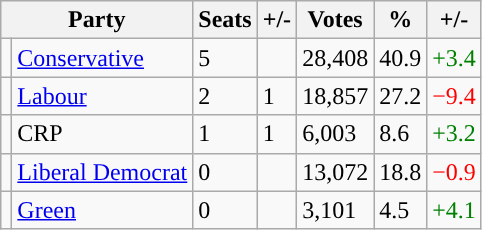<table class="wikitable">
<tr>
<th colspan="2">Party</th>
<th>Seats</th>
<th>+/-</th>
<th>Votes</th>
<th>%</th>
<th>+/-</th>
</tr>
<tr>
<td style="background-color: "></td>
<td><a href='#'>Conservative</a></td>
<td>5</td>
<td></td>
<td>28,408</td>
<td>40.9</td>
<td style="color:green">+3.4</td>
</tr>
<tr>
<td style="background-color: "></td>
<td><a href='#'>Labour</a></td>
<td>2</td>
<td> 1</td>
<td>18,857</td>
<td>27.2</td>
<td style="color:red">−9.4</td>
</tr>
<tr>
<td style="background-color: "></td>
<td>CRP</td>
<td>1</td>
<td> 1</td>
<td>6,003</td>
<td>8.6</td>
<td style="color:green">+3.2</td>
</tr>
<tr>
<td style="background-color: "></td>
<td><a href='#'>Liberal Democrat</a></td>
<td>0</td>
<td></td>
<td>13,072</td>
<td>18.8</td>
<td style="color:red">−0.9</td>
</tr>
<tr>
<td style="background-color: "></td>
<td><a href='#'>Green</a></td>
<td>0</td>
<td></td>
<td>3,101</td>
<td>4.5</td>
<td style="color:green">+4.1</td>
</tr>
</table>
